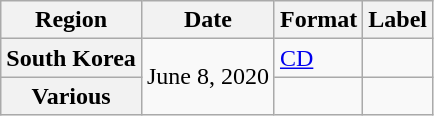<table class="wikitable plainrowheaders">
<tr>
<th scope="col">Region</th>
<th scope="col">Date</th>
<th scope="col">Format</th>
<th scope="col">Label</th>
</tr>
<tr>
<th scope="row">South Korea</th>
<td rowspan="2">June 8, 2020</td>
<td><a href='#'>CD</a></td>
<td></td>
</tr>
<tr>
<th scope="row">Various </th>
<td></td>
<td></td>
</tr>
</table>
